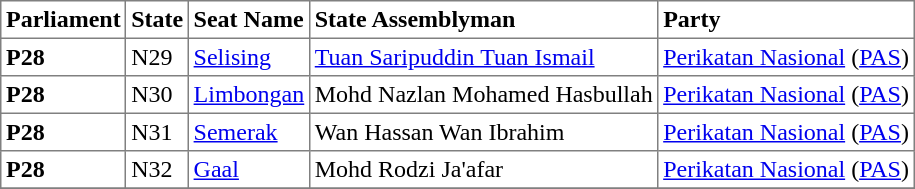<table class="toccolours sortable" border="1" cellpadding="3" style="border-collapse:collapse; text-align: left;">
<tr>
<th align="center">Parliament</th>
<th>State</th>
<th>Seat Name</th>
<th>State Assemblyman</th>
<th>Party</th>
</tr>
<tr>
<th align="left">P28</th>
<td>N29</td>
<td><a href='#'>Selising</a></td>
<td><a href='#'>Tuan Saripuddin Tuan Ismail</a></td>
<td><a href='#'>Perikatan Nasional</a> (<a href='#'>PAS</a>)</td>
</tr>
<tr>
<th align="left">P28</th>
<td>N30</td>
<td><a href='#'>Limbongan</a></td>
<td>Mohd Nazlan Mohamed Hasbullah</td>
<td><a href='#'>Perikatan Nasional</a> (<a href='#'>PAS</a>)</td>
</tr>
<tr>
<th align="left">P28</th>
<td>N31</td>
<td><a href='#'>Semerak</a></td>
<td>Wan Hassan Wan Ibrahim</td>
<td><a href='#'>Perikatan Nasional</a> (<a href='#'>PAS</a>)</td>
</tr>
<tr>
<th align="left">P28</th>
<td>N32</td>
<td><a href='#'>Gaal</a></td>
<td>Mohd Rodzi Ja'afar</td>
<td><a href='#'>Perikatan Nasional</a> (<a href='#'>PAS</a>)</td>
</tr>
<tr>
</tr>
</table>
